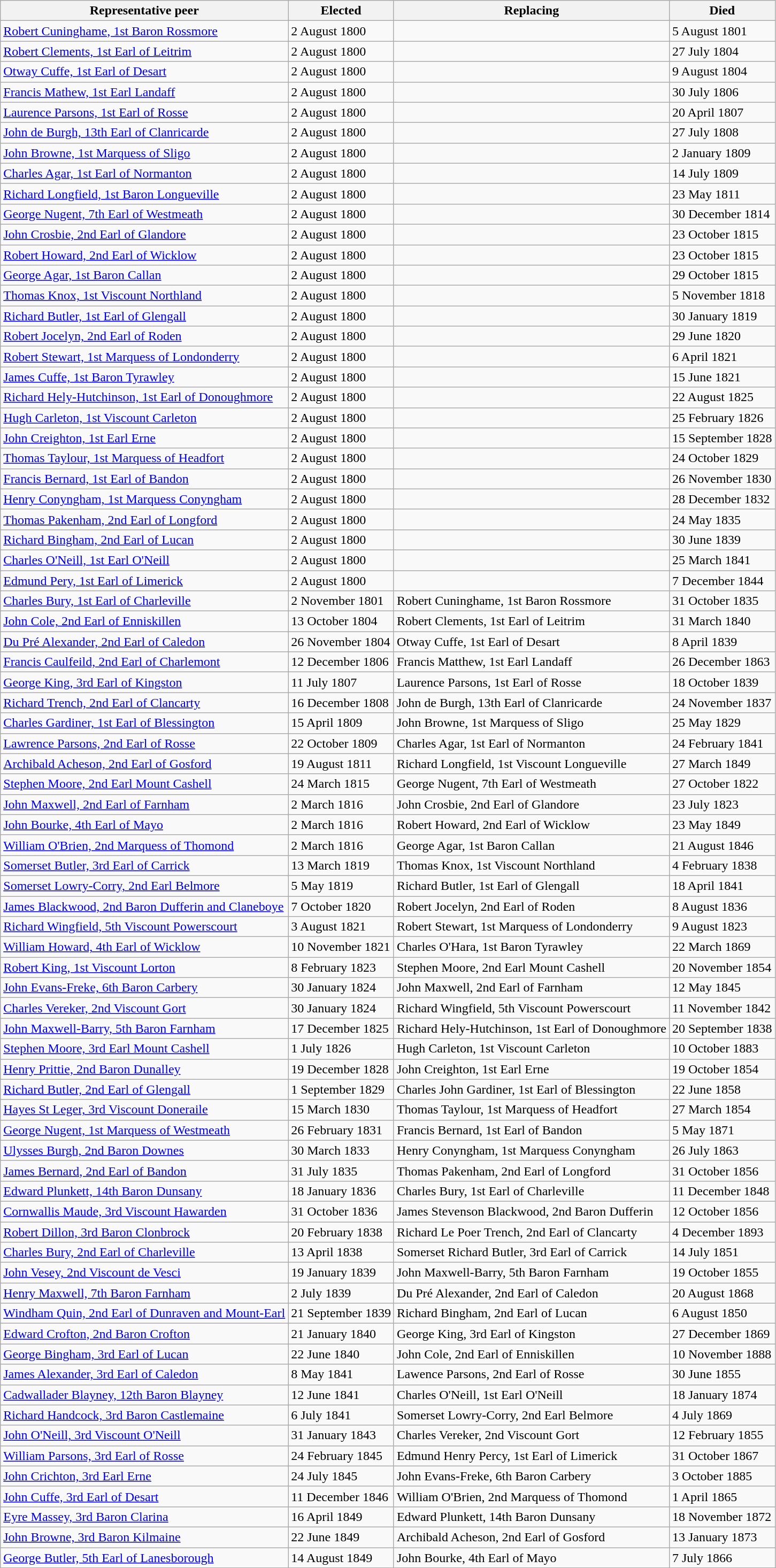<table class="sortable wikitable">
<tr>
<th>Representative peer</th>
<th>Elected</th>
<th>Replacing</th>
<th>Died</th>
</tr>
<tr>
<td><a href='#'>Robert Cuninghame, 1st Baron Rossmore</a></td>
<td>2 August 1800</td>
<td></td>
<td>5 August 1801</td>
</tr>
<tr>
<td><a href='#'>Robert Clements, 1st Earl of Leitrim</a></td>
<td>2 August 1800</td>
<td> </td>
<td>27 July 1804</td>
</tr>
<tr>
<td><a href='#'>Otway Cuffe, 1st Earl of Desart</a></td>
<td>2 August 1800</td>
<td></td>
<td>9 August 1804</td>
</tr>
<tr>
<td><a href='#'>Francis Mathew, 1st Earl Landaff</a></td>
<td>2 August 1800</td>
<td></td>
<td>30 July 1806</td>
</tr>
<tr>
<td><a href='#'>Laurence Parsons, 1st Earl of Rosse</a></td>
<td>2 August 1800</td>
<td></td>
<td>20 April 1807</td>
</tr>
<tr>
<td><a href='#'>John de Burgh, 13th Earl of Clanricarde</a></td>
<td>2 August 1800</td>
<td></td>
<td>27 July 1808</td>
</tr>
<tr>
<td><a href='#'>John Browne, 1st Marquess of Sligo</a></td>
<td>2 August 1800</td>
<td> </td>
<td>2 January 1809</td>
</tr>
<tr>
<td><a href='#'>Charles Agar, 1st Earl of Normanton</a></td>
<td>2 August 1800</td>
<td></td>
<td>14 July 1809</td>
</tr>
<tr>
<td><a href='#'>Richard Longfield, 1st Baron Longueville</a></td>
<td>2 August 1800</td>
<td> </td>
<td>23 May 1811</td>
</tr>
<tr>
<td><a href='#'>George Nugent, 7th Earl of Westmeath</a></td>
<td>2 August 1800</td>
<td> </td>
<td>30 December 1814</td>
</tr>
<tr>
<td><a href='#'>John Crosbie, 2nd Earl of Glandore</a></td>
<td>2 August 1800</td>
<td> </td>
<td>23 October 1815</td>
</tr>
<tr>
<td><a href='#'>Robert Howard, 2nd Earl of Wicklow</a></td>
<td>2 August 1800</td>
<td> </td>
<td>23 October 1815</td>
</tr>
<tr>
<td><a href='#'>George Agar, 1st Baron Callan</a></td>
<td>2 August 1800</td>
<td> </td>
<td>29 October 1815</td>
</tr>
<tr>
<td><a href='#'>Thomas Knox, 1st Viscount Northland</a></td>
<td>2 August 1800</td>
<td> </td>
<td>5 November 1818</td>
</tr>
<tr>
<td><a href='#'>Richard Butler, 1st Earl of Glengall</a></td>
<td>2 August 1800</td>
<td> </td>
<td>30 January 1819</td>
</tr>
<tr>
<td><a href='#'>Robert Jocelyn, 2nd Earl of Roden</a></td>
<td>2 August 1800</td>
<td> </td>
<td>29 June 1820</td>
</tr>
<tr>
<td><a href='#'>Robert Stewart, 1st Marquess of Londonderry</a></td>
<td>2 August 1800</td>
<td> </td>
<td>6 April 1821</td>
</tr>
<tr>
<td><a href='#'>James Cuffe, 1st Baron Tyrawley</a></td>
<td>2 August 1800</td>
<td> </td>
<td>15 June 1821</td>
</tr>
<tr>
<td><a href='#'>Richard Hely-Hutchinson, 1st Earl of Donoughmore</a></td>
<td>2 August 1800</td>
<td> </td>
<td>22 August 1825</td>
</tr>
<tr>
<td><a href='#'>Hugh Carleton, 1st Viscount Carleton</a></td>
<td>2 August 1800</td>
<td> </td>
<td>25 February 1826</td>
</tr>
<tr>
<td><a href='#'>John Creighton, 1st Earl Erne</a></td>
<td>2 August 1800</td>
<td> </td>
<td>15 September 1828</td>
</tr>
<tr>
<td><a href='#'>Thomas Taylour, 1st Marquess of Headfort</a></td>
<td>2 August 1800</td>
<td> </td>
<td>24 October 1829</td>
</tr>
<tr>
<td><a href='#'>Francis Bernard, 1st Earl of Bandon</a></td>
<td>2 August 1800</td>
<td> </td>
<td>26 November 1830</td>
</tr>
<tr>
<td><a href='#'>Henry Conyngham, 1st Marquess Conyngham</a></td>
<td>2 August 1800</td>
<td> </td>
<td>28 December 1832</td>
</tr>
<tr>
<td><a href='#'>Thomas Pakenham, 2nd Earl of Longford</a></td>
<td>2 August 1800</td>
<td> </td>
<td>24 May 1835</td>
</tr>
<tr>
<td><a href='#'>Richard Bingham, 2nd Earl of Lucan</a></td>
<td>2 August 1800</td>
<td> </td>
<td>30 June 1839</td>
</tr>
<tr>
<td><a href='#'>Charles O'Neill, 1st Earl O'Neill</a></td>
<td>2 August 1800</td>
<td> </td>
<td>25 March 1841</td>
</tr>
<tr>
<td><a href='#'>Edmund Pery, 1st Earl of Limerick</a></td>
<td>2 August 1800</td>
<td> </td>
<td>7 December 1844</td>
</tr>
<tr>
<td><a href='#'>Charles Bury, 1st Earl of Charleville</a></td>
<td>2 November 1801</td>
<td>Robert Cuninghame, 1st Baron Rossmore</td>
<td>31 October 1835</td>
</tr>
<tr>
<td><a href='#'>John Cole, 2nd Earl of Enniskillen</a></td>
<td>13 October 1804</td>
<td>Robert Clements, 1st Earl of Leitrim</td>
<td>31 March 1840</td>
</tr>
<tr>
<td><a href='#'>Du Pré Alexander, 2nd Earl of Caledon</a></td>
<td>26 November 1804</td>
<td>Otway Cuffe, 1st Earl of Desart</td>
<td>8 April 1839</td>
</tr>
<tr>
<td><a href='#'>Francis Caulfeild, 2nd Earl of Charlemont</a></td>
<td>12 December 1806</td>
<td>Francis Matthew, 1st Earl Landaff</td>
<td>26 December 1863</td>
</tr>
<tr>
<td><a href='#'>George King, 3rd Earl of Kingston</a></td>
<td>11 July 1807</td>
<td>Laurence Parsons, 1st Earl of Rosse</td>
<td>18 October 1839</td>
</tr>
<tr>
<td><a href='#'>Richard Trench, 2nd Earl of Clancarty</a></td>
<td>16 December 1808</td>
<td>John de Burgh, 13th Earl of Clanricarde</td>
<td>24 November 1837</td>
</tr>
<tr>
<td><a href='#'>Charles Gardiner, 1st Earl of Blessington</a></td>
<td>15 April 1809</td>
<td>John Browne, 1st Marquess of Sligo</td>
<td>25 May 1829</td>
</tr>
<tr>
<td><a href='#'>Lawrence Parsons, 2nd Earl of Rosse</a></td>
<td>22 October 1809</td>
<td>Charles Agar, 1st Earl of Normanton</td>
<td>24 February 1841</td>
</tr>
<tr>
<td><a href='#'>Archibald Acheson, 2nd Earl of Gosford</a></td>
<td>19 August 1811</td>
<td>Richard Longfield, 1st Viscount Longueville</td>
<td>27 March 1849</td>
</tr>
<tr>
<td><a href='#'>Stephen Moore, 2nd Earl Mount Cashell</a></td>
<td>24 March 1815</td>
<td>George Nugent, 7th Earl of Westmeath</td>
<td>27 October 1822</td>
</tr>
<tr>
<td><a href='#'>John Maxwell, 2nd Earl of Farnham</a></td>
<td>2 March 1816</td>
<td>John Crosbie, 2nd Earl of Glandore</td>
<td>23 July 1823</td>
</tr>
<tr>
<td><a href='#'>John Bourke, 4th Earl of Mayo</a></td>
<td>2 March 1816</td>
<td>Robert Howard, 2nd Earl of Wicklow</td>
<td>23 May 1849</td>
</tr>
<tr>
<td><a href='#'>William O'Brien, 2nd Marquess of Thomond</a></td>
<td>2 March 1816</td>
<td>George Agar, 1st Baron Callan</td>
<td>21 August 1846</td>
</tr>
<tr>
<td><a href='#'>Somerset Butler, 3rd Earl of Carrick</a></td>
<td>13 March 1819</td>
<td>Thomas Knox, 1st Viscount Northland</td>
<td>4 February 1838</td>
</tr>
<tr>
<td><a href='#'>Somerset Lowry-Corry, 2nd Earl Belmore</a></td>
<td>5 May 1819</td>
<td>Richard Butler, 1st Earl of Glengall</td>
<td>18 April 1841</td>
</tr>
<tr>
<td><a href='#'>James Blackwood, 2nd Baron Dufferin and Claneboye</a></td>
<td>7 October 1820</td>
<td>Robert Jocelyn, 2nd Earl of Roden</td>
<td>8 August 1836</td>
</tr>
<tr>
<td><a href='#'>Richard Wingfield, 5th Viscount Powerscourt</a></td>
<td>3 August 1821</td>
<td>Robert Stewart, 1st Marquess of Londonderry</td>
<td>9 August 1823</td>
</tr>
<tr>
<td><a href='#'>William Howard, 4th Earl of Wicklow</a></td>
<td>10 November 1821</td>
<td>Charles O'Hara, 1st Baron Tyrawley</td>
<td>22 March 1869</td>
</tr>
<tr>
<td><a href='#'>Robert King, 1st Viscount Lorton</a></td>
<td>8 February 1823</td>
<td>Stephen Moore, 2nd Earl Mount Cashell</td>
<td>20 November 1854</td>
</tr>
<tr>
<td><a href='#'>John Evans-Freke, 6th Baron Carbery</a></td>
<td>30 January 1824</td>
<td>John Maxwell, 2nd Earl of Farnham</td>
<td>12 May 1845</td>
</tr>
<tr>
<td><a href='#'>Charles Vereker, 2nd Viscount Gort</a></td>
<td>30 January 1824</td>
<td>Richard Wingfield, 5th Viscount Powerscourt</td>
<td>11 November 1842</td>
</tr>
<tr>
<td><a href='#'>John Maxwell-Barry, 5th Baron Farnham</a></td>
<td>17 December 1825</td>
<td>Richard Hely-Hutchinson, 1st Earl of Donoughmore</td>
<td>20 September 1838</td>
</tr>
<tr>
<td><a href='#'>Stephen Moore, 3rd Earl Mount Cashell</a></td>
<td>1 July 1826</td>
<td>Hugh Carleton, 1st Viscount Carleton</td>
<td>10 October 1883</td>
</tr>
<tr>
<td><a href='#'>Henry Prittie, 2nd Baron Dunalley</a></td>
<td>19 December 1828</td>
<td>John Creighton, 1st Earl Erne</td>
<td>19 October 1854</td>
</tr>
<tr>
<td><a href='#'>Richard Butler, 2nd Earl of Glengall</a></td>
<td>1 September 1829</td>
<td>Charles John Gardiner, 1st Earl of Blessington</td>
<td>22 June 1858</td>
</tr>
<tr>
<td><a href='#'>Hayes St Leger, 3rd Viscount Doneraile</a></td>
<td>15 March 1830</td>
<td>Thomas Taylour, 1st Marquess of Headfort</td>
<td>27 March 1854</td>
</tr>
<tr>
<td><a href='#'>George Nugent, 1st Marquess of Westmeath</a></td>
<td>26 February 1831</td>
<td>Francis Bernard, 1st Earl of Bandon</td>
<td>5 May 1871</td>
</tr>
<tr>
<td><a href='#'>Ulysses Burgh, 2nd Baron Downes</a></td>
<td>30 March 1833</td>
<td>Henry Conyngham, 1st Marquess Conyngham</td>
<td>26 July 1863</td>
</tr>
<tr>
<td><a href='#'>James Bernard, 2nd Earl of Bandon</a></td>
<td>31 July 1835</td>
<td>Thomas Pakenham, 2nd Earl of Longford</td>
<td>31 October 1856</td>
</tr>
<tr>
<td><a href='#'>Edward Plunkett, 14th Baron Dunsany</a></td>
<td>18 January 1836</td>
<td>Charles Bury, 1st Earl of Charleville</td>
<td>11 December 1848</td>
</tr>
<tr>
<td><a href='#'>Cornwallis Maude, 3rd Viscount Hawarden</a></td>
<td>31 October 1836</td>
<td>James Stevenson Blackwood, 2nd Baron Dufferin</td>
<td>12 October 1856</td>
</tr>
<tr>
<td><a href='#'>Robert Dillon, 3rd Baron Clonbrock</a></td>
<td>20 February 1838</td>
<td>Richard Le Poer Trench, 2nd Earl of Clancarty</td>
<td>4 December 1893</td>
</tr>
<tr>
<td><a href='#'>Charles Bury, 2nd Earl of Charleville</a></td>
<td>13 April 1838</td>
<td>Somerset Richard Butler, 3rd Earl of Carrick</td>
<td>14 July 1851</td>
</tr>
<tr>
<td><a href='#'>John Vesey, 2nd Viscount de Vesci</a></td>
<td>19 January 1839</td>
<td>John Maxwell-Barry, 5th Baron Farnham</td>
<td>19 October 1855</td>
</tr>
<tr>
<td><a href='#'>Henry Maxwell, 7th Baron Farnham</a></td>
<td>2 July 1839</td>
<td>Du Pré Alexander, 2nd Earl of Caledon</td>
<td>20 August 1868</td>
</tr>
<tr>
<td><a href='#'>Windham Quin, 2nd Earl of Dunraven and Mount-Earl</a></td>
<td>21 September 1839</td>
<td>Richard Bingham, 2nd Earl of Lucan</td>
<td>6 August 1850</td>
</tr>
<tr>
<td><a href='#'>Edward Crofton, 2nd Baron Crofton</a></td>
<td>21 January 1840</td>
<td>George King, 3rd Earl of Kingston</td>
<td>27 December 1869</td>
</tr>
<tr>
<td><a href='#'>George Bingham, 3rd Earl of Lucan</a></td>
<td>22 June 1840</td>
<td>John Cole, 2nd Earl of Enniskillen</td>
<td>10 November 1888</td>
</tr>
<tr>
<td><a href='#'>James Alexander, 3rd Earl of Caledon</a></td>
<td>8 May 1841</td>
<td>Lawence Parsons, 2nd Earl of Rosse</td>
<td>30 June 1855</td>
</tr>
<tr>
<td><a href='#'>Cadwallader Blayney, 12th Baron Blayney</a></td>
<td>12 June 1841</td>
<td>Charles O'Neill, 1st Earl O'Neill</td>
<td>18 January 1874</td>
</tr>
<tr>
<td><a href='#'>Richard Handcock, 3rd Baron Castlemaine</a></td>
<td>6 July 1841</td>
<td>Somerset Lowry-Corry, 2nd Earl Belmore</td>
<td>4 July 1869</td>
</tr>
<tr>
<td><a href='#'>John O'Neill, 3rd Viscount O'Neill</a></td>
<td>31 January 1843</td>
<td>Charles Vereker, 2nd Viscount Gort</td>
<td>12 February 1855</td>
</tr>
<tr>
<td><a href='#'>William Parsons, 3rd Earl of Rosse</a></td>
<td>24 February 1845</td>
<td>Edmund Henry Percy, 1st Earl of Limerick</td>
<td>31 October 1867</td>
</tr>
<tr>
<td><a href='#'>John Crichton, 3rd Earl Erne</a></td>
<td>24 July 1845</td>
<td>John Evans-Freke, 6th Baron Carbery</td>
<td>3 October 1885</td>
</tr>
<tr>
<td><a href='#'>John Cuffe, 3rd Earl of Desart</a></td>
<td>11 December 1846</td>
<td>William O'Brien, 2nd Marquess of Thomond</td>
<td>1 April 1865</td>
</tr>
<tr>
<td><a href='#'>Eyre Massey, 3rd Baron Clarina</a></td>
<td>16 April 1849</td>
<td>Edward Plunkett, 14th Baron Dunsany</td>
<td>18 November 1872</td>
</tr>
<tr>
<td><a href='#'>John Browne, 3rd Baron Kilmaine</a></td>
<td>22 June 1849</td>
<td>Archibald Acheson, 2nd Earl of Gosford</td>
<td>13 January 1873</td>
</tr>
<tr>
<td><a href='#'>George Butler, 5th Earl of Lanesborough</a></td>
<td>14 August 1849</td>
<td>John Bourke, 4th Earl of Mayo</td>
<td>7 July 1866</td>
</tr>
<tr>
</tr>
<tr>
</tr>
</table>
